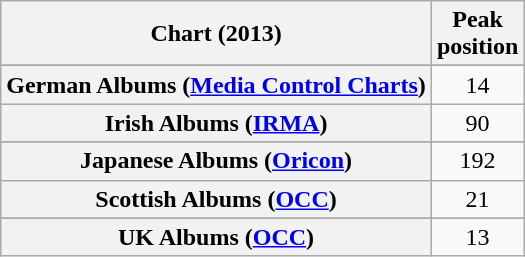<table class="wikitable sortable plainrowheaders" style="text-align:center">
<tr>
<th scope="col">Chart (2013)</th>
<th scope="col">Peak<br>position</th>
</tr>
<tr>
</tr>
<tr>
<th scope="row">German Albums (<a href='#'>Media Control Charts</a>)</th>
<td style="text-align:center;">14</td>
</tr>
<tr>
<th scope="row">Irish Albums (<a href='#'>IRMA</a>)</th>
<td style="text-align:center;">90</td>
</tr>
<tr>
</tr>
<tr>
<th scope="row">Japanese Albums (<a href='#'>Oricon</a>)</th>
<td style="text-align:center;">192</td>
</tr>
<tr>
<th scope="row">Scottish Albums (<a href='#'>OCC</a>)</th>
<td align="center">21</td>
</tr>
<tr>
</tr>
<tr>
<th scope="row">UK Albums (<a href='#'>OCC</a>)</th>
<td style="text-align:center;">13</td>
</tr>
</table>
